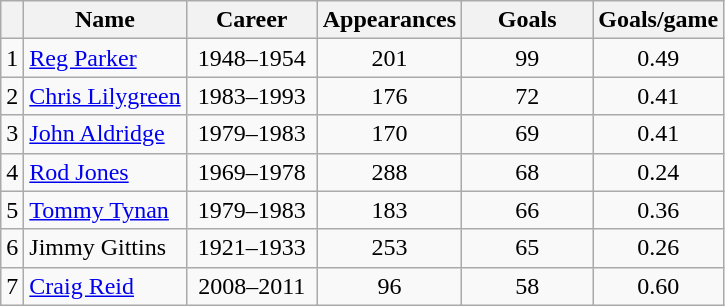<table class="wikitable sortable" style="text-align: center;">
<tr>
<th class="unsortable"></th>
<th class="unsortable">Name</th>
<th style="width: 5em;" class="unsortable">Career</th>
<th>Appearances</th>
<th style="width: 5em;">Goals</th>
<th>Goals/game</th>
</tr>
<tr>
<td style="text-align:right;">1</td>
<td style="text-align:left;"> <a href='#'>Reg Parker</a></td>
<td>1948–1954</td>
<td>201</td>
<td>99</td>
<td>0.49</td>
</tr>
<tr>
<td style="text-align:right;">2</td>
<td style="text-align:left;"> <a href='#'>Chris Lilygreen</a></td>
<td>1983–1993</td>
<td>176</td>
<td>72</td>
<td>0.41</td>
</tr>
<tr>
<td style="text-align:right;">3</td>
<td style="text-align:left;"> <a href='#'>John Aldridge</a></td>
<td>1979–1983</td>
<td>170</td>
<td>69</td>
<td>0.41</td>
</tr>
<tr>
<td style="text-align:right;">4</td>
<td style="text-align:left;"> <a href='#'>Rod Jones</a></td>
<td>1969–1978</td>
<td>288</td>
<td>68</td>
<td>0.24</td>
</tr>
<tr>
<td style="text-align:right;">5</td>
<td style="text-align:left;"> <a href='#'>Tommy Tynan</a></td>
<td>1979–1983</td>
<td>183</td>
<td>66</td>
<td>0.36</td>
</tr>
<tr>
<td style="text-align:right;">6</td>
<td style="text-align:left;"> Jimmy Gittins</td>
<td>1921–1933</td>
<td>253</td>
<td>65</td>
<td>0.26</td>
</tr>
<tr>
<td style="text-align:right;">7</td>
<td style="text-align:left;"> <a href='#'>Craig Reid</a></td>
<td>2008–2011</td>
<td>96</td>
<td>58</td>
<td>0.60</td>
</tr>
</table>
